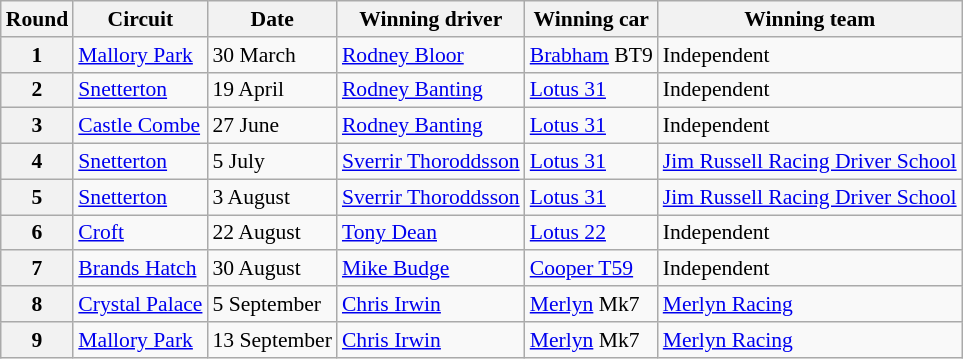<table class="wikitable" style="font-size: 90%;">
<tr>
<th>Round</th>
<th>Circuit</th>
<th>Date</th>
<th>Winning driver</th>
<th>Winning car</th>
<th>Winning team</th>
</tr>
<tr>
<th>1</th>
<td><a href='#'>Mallory Park</a></td>
<td>30 March</td>
<td> <a href='#'>Rodney Bloor</a></td>
<td><a href='#'>Brabham</a> BT9</td>
<td>Independent</td>
</tr>
<tr>
<th>2</th>
<td><a href='#'>Snetterton</a></td>
<td>19 April</td>
<td> <a href='#'>Rodney Banting</a></td>
<td><a href='#'>Lotus 31</a></td>
<td>Independent</td>
</tr>
<tr>
<th>3</th>
<td><a href='#'>Castle Combe</a></td>
<td>27 June</td>
<td> <a href='#'>Rodney Banting</a></td>
<td><a href='#'>Lotus 31</a></td>
<td>Independent</td>
</tr>
<tr>
<th>4</th>
<td><a href='#'>Snetterton</a></td>
<td>5 July</td>
<td> <a href='#'>Sverrir Thoroddsson</a></td>
<td><a href='#'>Lotus 31</a></td>
<td><a href='#'>Jim Russell Racing Driver School</a></td>
</tr>
<tr>
<th>5</th>
<td><a href='#'>Snetterton</a></td>
<td>3 August</td>
<td> <a href='#'>Sverrir Thoroddsson</a></td>
<td><a href='#'>Lotus 31</a></td>
<td><a href='#'>Jim Russell Racing Driver School</a></td>
</tr>
<tr>
<th>6</th>
<td><a href='#'>Croft</a></td>
<td>22 August</td>
<td> <a href='#'>Tony Dean</a></td>
<td><a href='#'>Lotus 22</a></td>
<td>Independent</td>
</tr>
<tr>
<th>7</th>
<td><a href='#'>Brands Hatch</a></td>
<td>30 August</td>
<td> <a href='#'>Mike Budge</a></td>
<td><a href='#'>Cooper T59</a></td>
<td>Independent</td>
</tr>
<tr>
<th>8</th>
<td><a href='#'>Crystal Palace</a></td>
<td>5 September</td>
<td> <a href='#'>Chris Irwin</a></td>
<td><a href='#'>Merlyn</a> Mk7</td>
<td><a href='#'>Merlyn Racing</a></td>
</tr>
<tr>
<th>9</th>
<td><a href='#'>Mallory Park</a></td>
<td>13 September</td>
<td> <a href='#'>Chris Irwin</a></td>
<td><a href='#'>Merlyn</a> Mk7</td>
<td><a href='#'>Merlyn Racing</a></td>
</tr>
</table>
